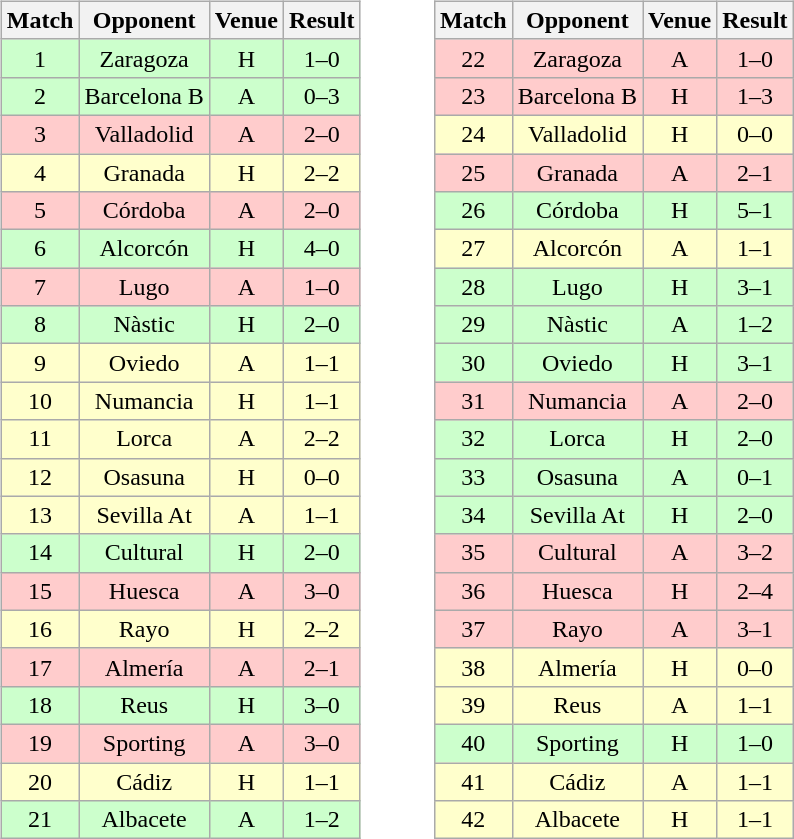<table>
<tr>
<td valign=top width=25%><br><table class="wikitable" style="font-size:100%; text-align:center">
<tr>
<th>Match</th>
<th>Opponent</th>
<th>Venue</th>
<th>Result</th>
</tr>
<tr bgcolor= CCFFCC>
<td>1</td>
<td>Zaragoza</td>
<td>H</td>
<td>1–0</td>
</tr>
<tr bgcolor= CCFFCC>
<td>2</td>
<td>Barcelona B</td>
<td>A</td>
<td>0–3</td>
</tr>
<tr bgcolor= FFCCCC>
<td>3</td>
<td>Valladolid</td>
<td>A</td>
<td>2–0</td>
</tr>
<tr bgcolor= FFFFCC>
<td>4</td>
<td>Granada</td>
<td>H</td>
<td>2–2</td>
</tr>
<tr bgcolor= FFCCCC>
<td>5</td>
<td>Córdoba</td>
<td>A</td>
<td>2–0</td>
</tr>
<tr bgcolor= CCFFCC>
<td>6</td>
<td>Alcorcón</td>
<td>H</td>
<td>4–0</td>
</tr>
<tr bgcolor= FFCCCC>
<td>7</td>
<td>Lugo</td>
<td>A</td>
<td>1–0</td>
</tr>
<tr bgcolor= CCFFCC>
<td>8</td>
<td>Nàstic</td>
<td>H</td>
<td>2–0</td>
</tr>
<tr bgcolor= FFFFCC>
<td>9</td>
<td>Oviedo</td>
<td>A</td>
<td>1–1</td>
</tr>
<tr bgcolor= FFFFCC>
<td>10</td>
<td>Numancia</td>
<td>H</td>
<td>1–1</td>
</tr>
<tr bgcolor= FFFFCC>
<td>11</td>
<td>Lorca</td>
<td>A</td>
<td>2–2</td>
</tr>
<tr bgcolor= FFFFCC>
<td>12</td>
<td>Osasuna</td>
<td>H</td>
<td>0–0</td>
</tr>
<tr bgcolor= FFFFCC>
<td>13</td>
<td>Sevilla At</td>
<td>A</td>
<td>1–1</td>
</tr>
<tr bgcolor= CCFFCC>
<td>14</td>
<td>Cultural</td>
<td>H</td>
<td>2–0</td>
</tr>
<tr bgcolor= FFCCCC>
<td>15</td>
<td>Huesca</td>
<td>A</td>
<td>3–0</td>
</tr>
<tr bgcolor= FFFFCC>
<td>16</td>
<td>Rayo</td>
<td>H</td>
<td>2–2</td>
</tr>
<tr bgcolor= FFCCCC>
<td>17</td>
<td>Almería</td>
<td>A</td>
<td>2–1</td>
</tr>
<tr bgcolor= CCFFCC>
<td>18</td>
<td>Reus</td>
<td>H</td>
<td>3–0</td>
</tr>
<tr bgcolor= FFCCCC>
<td>19</td>
<td>Sporting</td>
<td>A</td>
<td>3–0</td>
</tr>
<tr bgcolor= FFFFCC>
<td>20</td>
<td>Cádiz</td>
<td>H</td>
<td>1–1</td>
</tr>
<tr bgcolor=  CCFFCC>
<td>21</td>
<td>Albacete</td>
<td>A</td>
<td>1–2</td>
</tr>
</table>
</td>
<td valign="top" width=65%><br><table class="wikitable" style="font-size:100%; text-align:center">
<tr>
<th>Match</th>
<th>Opponent</th>
<th>Venue</th>
<th>Result</th>
</tr>
<tr bgcolor= FFCCCC>
<td>22</td>
<td>Zaragoza</td>
<td>A</td>
<td>1–0</td>
</tr>
<tr bgcolor= FFCCCC>
<td>23</td>
<td>Barcelona B</td>
<td>H</td>
<td>1–3</td>
</tr>
<tr bgcolor= FFFFCC>
<td>24</td>
<td>Valladolid</td>
<td>H</td>
<td>0–0</td>
</tr>
<tr bgcolor= FFCCCC>
<td>25</td>
<td>Granada</td>
<td>A</td>
<td>2–1</td>
</tr>
<tr bgcolor= CCFFCC>
<td>26</td>
<td>Córdoba</td>
<td>H</td>
<td>5–1</td>
</tr>
<tr bgcolor= FFFFCC>
<td>27</td>
<td>Alcorcón</td>
<td>A</td>
<td>1–1</td>
</tr>
<tr bgcolor= CCFFCC>
<td>28</td>
<td>Lugo</td>
<td>H</td>
<td>3–1</td>
</tr>
<tr bgcolor= CCFFCC>
<td>29</td>
<td>Nàstic</td>
<td>A</td>
<td>1–2</td>
</tr>
<tr bgcolor= CCFFCC>
<td>30</td>
<td>Oviedo</td>
<td>H</td>
<td>3–1</td>
</tr>
<tr bgcolor= FFCCCC>
<td>31</td>
<td>Numancia</td>
<td>A</td>
<td>2–0</td>
</tr>
<tr bgcolor= CCFFCC>
<td>32</td>
<td>Lorca</td>
<td>H</td>
<td>2–0</td>
</tr>
<tr bgcolor= CCFFCC>
<td>33</td>
<td>Osasuna</td>
<td>A</td>
<td>0–1</td>
</tr>
<tr bgcolor= CCFFCC>
<td>34</td>
<td>Sevilla At</td>
<td>H</td>
<td>2–0</td>
</tr>
<tr bgcolor= FFCCCC>
<td>35</td>
<td>Cultural</td>
<td>A</td>
<td>3–2</td>
</tr>
<tr bgcolor= FFCCCC>
<td>36</td>
<td>Huesca</td>
<td>H</td>
<td>2–4</td>
</tr>
<tr bgcolor= FFCCCC>
<td>37</td>
<td>Rayo</td>
<td>A</td>
<td>3–1</td>
</tr>
<tr bgcolor= FFFFCC>
<td>38</td>
<td>Almería</td>
<td>H</td>
<td>0–0</td>
</tr>
<tr bgcolor= FFFFCC>
<td>39</td>
<td>Reus</td>
<td>A</td>
<td>1–1</td>
</tr>
<tr bgcolor= CCFFCC>
<td>40</td>
<td>Sporting</td>
<td>H</td>
<td>1–0</td>
</tr>
<tr bgcolor= FFFFCC>
<td>41</td>
<td>Cádiz</td>
<td>A</td>
<td>1–1</td>
</tr>
<tr bgcolor= FFFFCC>
<td>42</td>
<td>Albacete</td>
<td>H</td>
<td>1–1</td>
</tr>
</table>
</td>
</tr>
</table>
